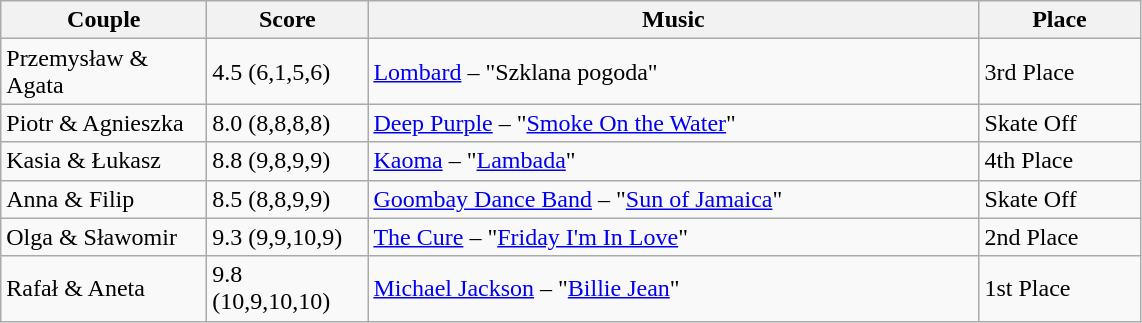<table class="wikitable">
<tr>
<th style="width:130px;">Couple</th>
<th style="width:100px;">Score</th>
<th style="width:400px;">Music</th>
<th style="width:100px;">Place</th>
</tr>
<tr>
<td rowspan="1">Przemysław & Agata</td>
<td>4.5 (6,1,5,6)</td>
<td><a href='#'>Lombard</a> – "Szklana pogoda"</td>
<td rowspan="1">3rd Place</td>
</tr>
<tr>
<td rowspan="1">Piotr & Agnieszka</td>
<td>8.0 (8,8,8,8)</td>
<td><a href='#'>Deep Purple</a> – "<a href='#'>Smoke On the Water</a>"</td>
<td rowspan="1">Skate Off</td>
</tr>
<tr>
<td rowspan="1">Kasia & Łukasz</td>
<td>8.8 (9,8,9,9)</td>
<td><a href='#'>Kaoma</a> – "<a href='#'>Lambada</a>"</td>
<td rowspan="1">4th Place</td>
</tr>
<tr>
<td rowspan="1">Anna & Filip</td>
<td>8.5 (8,8,9,9)</td>
<td><a href='#'>Goombay Dance Band</a> – "<a href='#'>Sun of Jamaica</a>"</td>
<td rowspan="1">Skate Off</td>
</tr>
<tr>
<td rowspan="1">Olga & Sławomir</td>
<td>9.3 (9,9,10,9)</td>
<td><a href='#'>The Cure</a> – "<a href='#'>Friday I'm In Love</a>"</td>
<td rowspan="1">2nd Place</td>
</tr>
<tr>
<td rowspan="1">Rafał & Aneta</td>
<td>9.8 (10,9,10,10)</td>
<td><a href='#'>Michael Jackson</a> – "<a href='#'>Billie Jean</a>"</td>
<td rowspan="1">1st Place</td>
</tr>
</table>
